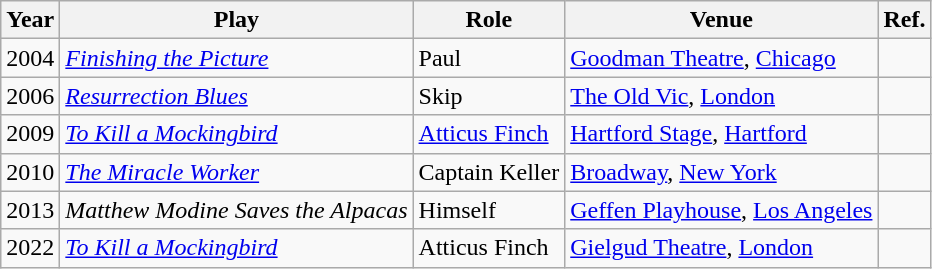<table class="wikitable">
<tr>
<th>Year</th>
<th>Play</th>
<th>Role</th>
<th>Venue</th>
<th>Ref.</th>
</tr>
<tr>
<td>2004</td>
<td><em><a href='#'>Finishing the Picture</a></em></td>
<td>Paul</td>
<td><a href='#'>Goodman Theatre</a>, <a href='#'>Chicago</a></td>
<td></td>
</tr>
<tr>
<td>2006</td>
<td><em><a href='#'>Resurrection Blues</a></em></td>
<td>Skip</td>
<td><a href='#'>The Old Vic</a>, <a href='#'>London</a></td>
<td></td>
</tr>
<tr>
<td>2009</td>
<td><em><a href='#'>To Kill a Mockingbird</a></em></td>
<td><a href='#'>Atticus Finch</a></td>
<td><a href='#'>Hartford Stage</a>, <a href='#'>Hartford</a></td>
<td></td>
</tr>
<tr>
<td>2010</td>
<td><em><a href='#'>The Miracle Worker</a></em></td>
<td>Captain Keller</td>
<td><a href='#'>Broadway</a>, <a href='#'>New York</a></td>
<td></td>
</tr>
<tr>
<td>2013</td>
<td><em>Matthew Modine Saves the Alpacas</em></td>
<td>Himself</td>
<td><a href='#'>Geffen Playhouse</a>, <a href='#'>Los Angeles</a></td>
<td></td>
</tr>
<tr>
<td>2022</td>
<td><em><a href='#'>To Kill a Mockingbird</a></em></td>
<td>Atticus Finch</td>
<td><a href='#'>Gielgud Theatre</a>, <a href='#'>London</a></td>
<td></td>
</tr>
</table>
